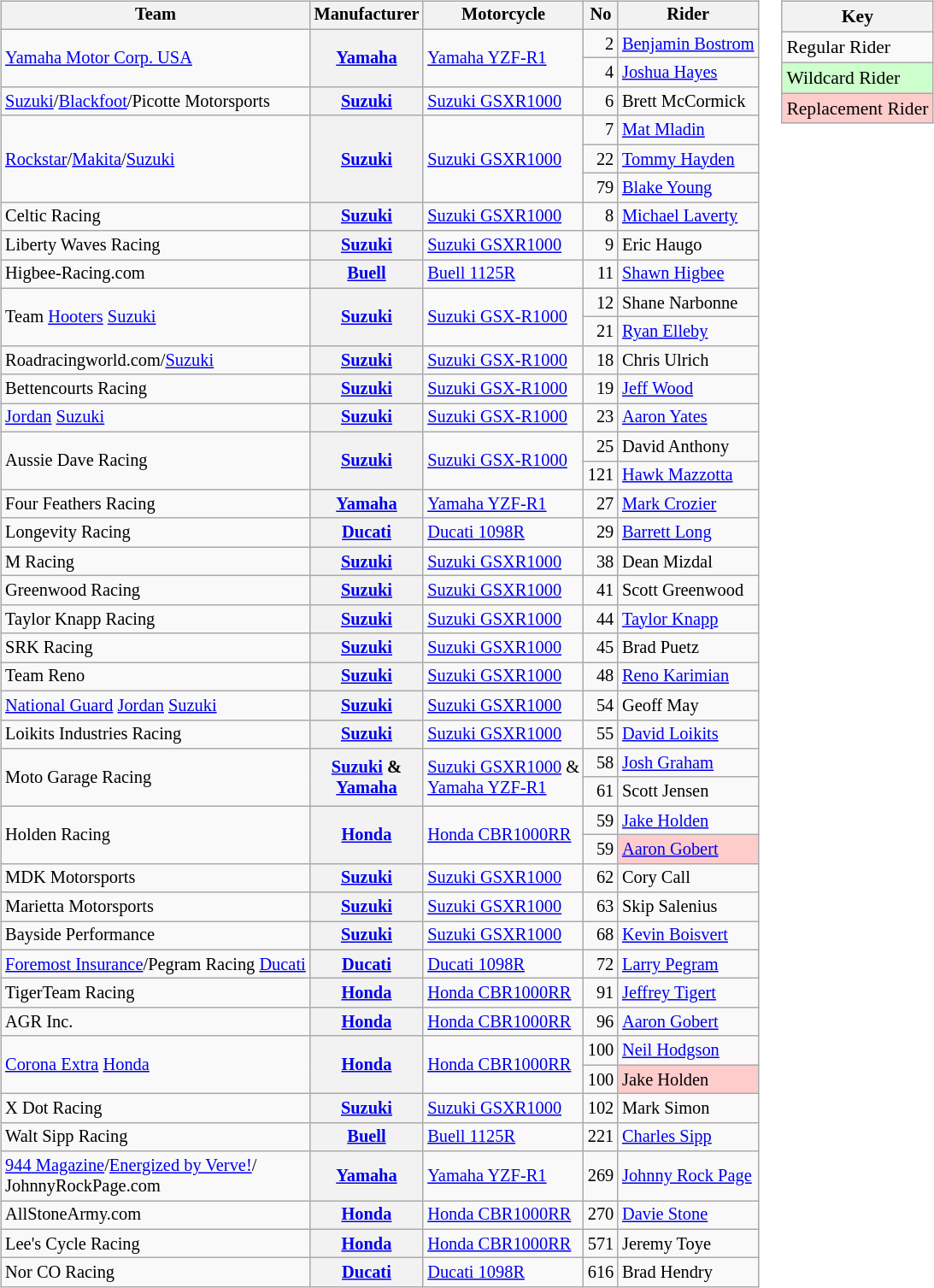<table>
<tr>
<td><br><table class="wikitable" style="font-size: 85%;">
<tr>
<th>Team</th>
<th>Manufacturer</th>
<th>Motorcycle</th>
<th>No</th>
<th>Rider</th>
</tr>
<tr>
<td rowspan=2><a href='#'>Yamaha Motor Corp. USA</a></td>
<th rowspan=2><a href='#'>Yamaha</a></th>
<td rowspan=2><a href='#'>Yamaha YZF-R1</a></td>
<td align="right">2</td>
<td> <a href='#'>Benjamin Bostrom</a></td>
</tr>
<tr>
<td align="right">4</td>
<td> <a href='#'>Joshua Hayes</a></td>
</tr>
<tr>
<td rowspan=1><a href='#'>Suzuki</a>/<a href='#'>Blackfoot</a>/Picotte Motorsports</td>
<th rowspan=1><a href='#'>Suzuki</a></th>
<td rowspan=1><a href='#'>Suzuki GSXR1000</a></td>
<td align="right">6</td>
<td> Brett McCormick</td>
</tr>
<tr>
<td rowspan=3><a href='#'>Rockstar</a>/<a href='#'>Makita</a>/<a href='#'>Suzuki</a></td>
<th rowspan=3><a href='#'>Suzuki</a></th>
<td rowspan=3><a href='#'>Suzuki GSXR1000</a></td>
<td align="right">7</td>
<td> <a href='#'>Mat Mladin</a></td>
</tr>
<tr>
<td align="right">22</td>
<td> <a href='#'>Tommy Hayden</a></td>
</tr>
<tr>
<td align="right">79</td>
<td> <a href='#'>Blake Young</a></td>
</tr>
<tr>
<td rowspan=1>Celtic Racing</td>
<th rowspan=1><a href='#'>Suzuki</a></th>
<td rowspan=1><a href='#'>Suzuki GSXR1000</a></td>
<td align="right">8</td>
<td> <a href='#'>Michael Laverty</a></td>
</tr>
<tr>
<td rowspan=1>Liberty Waves Racing</td>
<th rowspan=1><a href='#'>Suzuki</a></th>
<td rowspan=1><a href='#'>Suzuki GSXR1000</a></td>
<td align="right">9</td>
<td> Eric Haugo</td>
</tr>
<tr>
<td rowspan=1>Higbee-Racing.com</td>
<th rowspan=1><a href='#'>Buell</a></th>
<td rowspan=1><a href='#'>Buell 1125R</a></td>
<td align="right">11</td>
<td> <a href='#'>Shawn Higbee</a></td>
</tr>
<tr>
<td rowspan=2>Team <a href='#'>Hooters</a> <a href='#'>Suzuki</a></td>
<th rowspan=2><a href='#'>Suzuki</a></th>
<td rowspan=2><a href='#'>Suzuki GSX-R1000</a></td>
<td align="right">12</td>
<td> Shane Narbonne</td>
</tr>
<tr>
<td align="right">21</td>
<td> <a href='#'>Ryan Elleby</a></td>
</tr>
<tr>
<td rowspan=1>Roadracingworld.com/<a href='#'>Suzuki</a></td>
<th rowspan=1><a href='#'>Suzuki</a></th>
<td rowspan=1><a href='#'>Suzuki GSX-R1000</a></td>
<td align="right">18</td>
<td> Chris Ulrich</td>
</tr>
<tr>
<td rowspan=1>Bettencourts Racing</td>
<th rowspan=1><a href='#'>Suzuki</a></th>
<td rowspan=1><a href='#'>Suzuki GSX-R1000</a></td>
<td align="right">19</td>
<td> <a href='#'>Jeff Wood</a></td>
</tr>
<tr>
<td rowspan=1><a href='#'>Jordan</a> <a href='#'>Suzuki</a></td>
<th rowspan=1><a href='#'>Suzuki</a></th>
<td rowspan=1><a href='#'>Suzuki GSX-R1000</a></td>
<td align="right">23</td>
<td> <a href='#'>Aaron Yates</a></td>
</tr>
<tr>
<td rowspan=2>Aussie Dave Racing</td>
<th rowspan=2><a href='#'>Suzuki</a></th>
<td rowspan=2><a href='#'>Suzuki GSX-R1000</a></td>
<td align="right">25</td>
<td> David Anthony</td>
</tr>
<tr>
<td align="right">121</td>
<td> <a href='#'>Hawk Mazzotta</a></td>
</tr>
<tr>
<td rowspan=1>Four Feathers Racing</td>
<th rowspan=1><a href='#'>Yamaha</a></th>
<td rowspan=1><a href='#'>Yamaha YZF-R1</a></td>
<td align="right">27</td>
<td> <a href='#'>Mark Crozier</a></td>
</tr>
<tr>
<td rowspan=1>Longevity Racing</td>
<th rowspan=1><a href='#'>Ducati</a></th>
<td rowspan=1><a href='#'>Ducati 1098R</a></td>
<td align="right">29</td>
<td> <a href='#'>Barrett Long</a></td>
</tr>
<tr>
<td rowspan=1>M Racing</td>
<th rowspan=1><a href='#'>Suzuki</a></th>
<td rowspan=1><a href='#'>Suzuki GSXR1000</a></td>
<td align="right">38</td>
<td> Dean Mizdal</td>
</tr>
<tr>
<td rowspan=1>Greenwood Racing</td>
<th rowspan=1><a href='#'>Suzuki</a></th>
<td rowspan=1><a href='#'>Suzuki GSXR1000</a></td>
<td align="right">41</td>
<td> Scott Greenwood</td>
</tr>
<tr>
<td rowspan=1>Taylor Knapp Racing</td>
<th rowspan=1><a href='#'>Suzuki</a></th>
<td rowspan=1><a href='#'>Suzuki GSXR1000</a></td>
<td align="right">44</td>
<td> <a href='#'>Taylor Knapp</a></td>
</tr>
<tr>
<td rowspan=1>SRK Racing</td>
<th rowspan=1><a href='#'>Suzuki</a></th>
<td rowspan=1><a href='#'>Suzuki GSXR1000</a></td>
<td align="right">45</td>
<td> Brad Puetz</td>
</tr>
<tr>
<td rowspan=1>Team Reno</td>
<th rowspan=1><a href='#'>Suzuki</a></th>
<td rowspan=1><a href='#'>Suzuki GSXR1000</a></td>
<td align="right">48</td>
<td> <a href='#'>Reno Karimian</a></td>
</tr>
<tr>
<td rowspan=1><a href='#'>National Guard</a> <a href='#'>Jordan</a> <a href='#'>Suzuki</a></td>
<th rowspan=1><a href='#'>Suzuki</a></th>
<td rowspan=1><a href='#'>Suzuki GSXR1000</a></td>
<td align="right">54</td>
<td> Geoff May</td>
</tr>
<tr>
<td rowspan=1>Loikits Industries Racing</td>
<th rowspan=1><a href='#'>Suzuki</a></th>
<td rowspan=1><a href='#'>Suzuki GSXR1000</a></td>
<td align="right">55</td>
<td> <a href='#'>David Loikits</a></td>
</tr>
<tr>
<td rowspan=2>Moto Garage Racing</td>
<th rowspan=2><a href='#'>Suzuki</a> & <br><a href='#'>Yamaha</a></th>
<td rowspan=2><a href='#'>Suzuki GSXR1000</a> & <br><a href='#'>Yamaha YZF-R1</a></td>
<td align="right">58</td>
<td> <a href='#'>Josh Graham</a></td>
</tr>
<tr>
<td align="right">61</td>
<td> Scott Jensen</td>
</tr>
<tr>
<td rowspan=2>Holden Racing</td>
<th rowspan=2><a href='#'>Honda</a></th>
<td rowspan=2><a href='#'>Honda CBR1000RR</a></td>
<td align="right">59</td>
<td> <a href='#'>Jake Holden</a></td>
</tr>
<tr>
<td align="right">59</td>
<td style='background-color:#ffcccc'> <a href='#'>Aaron Gobert</a></td>
</tr>
<tr>
<td rowspan=1>MDK Motorsports</td>
<th rowspan=1><a href='#'>Suzuki</a></th>
<td rowspan=1><a href='#'>Suzuki GSXR1000</a></td>
<td align="right">62</td>
<td> Cory Call</td>
</tr>
<tr>
<td rowspan=1>Marietta Motorsports</td>
<th rowspan=1><a href='#'>Suzuki</a></th>
<td rowspan=1><a href='#'>Suzuki GSXR1000</a></td>
<td align="right">63</td>
<td> Skip Salenius</td>
</tr>
<tr>
<td rowspan=1>Bayside Performance</td>
<th rowspan=1><a href='#'>Suzuki</a></th>
<td rowspan=1><a href='#'>Suzuki GSXR1000</a></td>
<td align="right">68</td>
<td> <a href='#'>Kevin Boisvert</a></td>
</tr>
<tr>
<td rowspan=1><a href='#'>Foremost Insurance</a>/Pegram Racing <a href='#'>Ducati</a></td>
<th rowspan=1><a href='#'>Ducati</a></th>
<td rowspan=1><a href='#'>Ducati 1098R</a></td>
<td align="right">72</td>
<td> <a href='#'>Larry Pegram</a></td>
</tr>
<tr>
<td rowspan=1>TigerTeam Racing</td>
<th rowspan=1><a href='#'>Honda</a></th>
<td rowspan=1><a href='#'>Honda CBR1000RR</a></td>
<td align="right">91</td>
<td> <a href='#'>Jeffrey Tigert</a></td>
</tr>
<tr>
<td rowspan=1>AGR Inc.</td>
<th rowspan=1><a href='#'>Honda</a></th>
<td rowspan=1><a href='#'>Honda CBR1000RR</a></td>
<td align="right">96</td>
<td> <a href='#'>Aaron Gobert</a></td>
</tr>
<tr>
<td rowspan=2><a href='#'>Corona Extra</a> <a href='#'>Honda</a></td>
<th rowspan=2><a href='#'>Honda</a></th>
<td rowspan=2><a href='#'>Honda CBR1000RR</a></td>
<td align="right">100</td>
<td> <a href='#'>Neil Hodgson</a></td>
</tr>
<tr>
<td align="right">100</td>
<td style="background-color:#ffcccc"> Jake Holden</td>
</tr>
<tr>
<td rowspan=1>X Dot Racing</td>
<th rowspan=1><a href='#'>Suzuki</a></th>
<td rowspan=1><a href='#'>Suzuki GSXR1000</a></td>
<td align="right">102</td>
<td> Mark Simon</td>
</tr>
<tr>
<td rowspan=1>Walt Sipp Racing</td>
<th rowspan=1><a href='#'>Buell</a></th>
<td rowspan=1><a href='#'>Buell 1125R</a></td>
<td align="right">221</td>
<td> <a href='#'>Charles Sipp</a></td>
</tr>
<tr>
<td rowspan=1><a href='#'>944 Magazine</a>/<a href='#'>Energized by Verve!</a>/<br>JohnnyRockPage.com</td>
<th rowspan=1><a href='#'>Yamaha</a></th>
<td rowspan=1><a href='#'>Yamaha YZF-R1</a></td>
<td align="right">269</td>
<td> <a href='#'>Johnny Rock Page</a></td>
</tr>
<tr>
<td rowspan=1>AllStoneArmy.com</td>
<th rowspan=1><a href='#'>Honda</a></th>
<td rowspan=1><a href='#'>Honda CBR1000RR</a></td>
<td align="right">270</td>
<td> <a href='#'>Davie Stone</a></td>
</tr>
<tr>
<td rowspan=1>Lee's Cycle Racing</td>
<th rowspan=1><a href='#'>Honda</a></th>
<td rowspan=1><a href='#'>Honda CBR1000RR</a></td>
<td align="right">571</td>
<td> Jeremy Toye</td>
</tr>
<tr>
<td rowspan=1>Nor CO Racing</td>
<th rowspan=1><a href='#'>Ducati</a></th>
<td rowspan=1><a href='#'>Ducati 1098R</a></td>
<td align="right">616</td>
<td> Brad Hendry</td>
</tr>
</table>
</td>
<td valign="top"><br><table class="wikitable" style="font-size: 90%;">
<tr>
<th colspan=2>Key</th>
</tr>
<tr>
<td>Regular Rider</td>
</tr>
<tr style="background-color:#ccffcc">
<td>Wildcard Rider</td>
</tr>
<tr style="background-color:#ffcccc">
<td>Replacement Rider</td>
</tr>
</table>
</td>
</tr>
</table>
